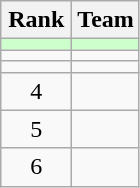<table class="wikitable" style="text-align:center">
<tr>
<th width=40>Rank</th>
<th>Team</th>
</tr>
<tr bgcolor=#ccffcc>
<td></td>
<td style="text-align:left"></td>
</tr>
<tr>
<td></td>
<td style="text-align:left"></td>
</tr>
<tr>
<td></td>
<td style="text-align:left"></td>
</tr>
<tr>
<td>4</td>
<td style="text-align:left"></td>
</tr>
<tr>
<td>5</td>
<td style="text-align:left"></td>
</tr>
<tr>
<td>6</td>
<td style="text-align:left"></td>
</tr>
</table>
